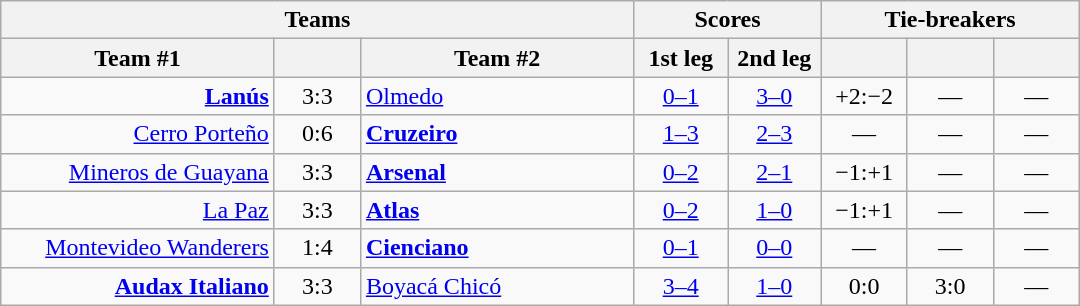<table class="wikitable" style="text-align: center;">
<tr>
<th colspan=3>Teams</th>
<th colspan=2>Scores</th>
<th colspan=3>Tie-breakers</th>
</tr>
<tr>
<th style="width:175px;">Team #1</th>
<th width="50"></th>
<th style="width:175px;">Team #2</th>
<th width="55">1st leg</th>
<th width="55">2nd leg</th>
<th width="50"></th>
<th width="50"></th>
<th width="50"></th>
</tr>
<tr>
<td align=right><strong><a href='#'>Lanús</a></strong> </td>
<td>3:3</td>
<td align=left> <a href='#'>Olmedo</a></td>
<td><a href='#'>0–1</a></td>
<td><a href='#'>3–0</a></td>
<td>+2:−2</td>
<td>—</td>
<td>—</td>
</tr>
<tr>
<td align=right><a href='#'>Cerro Porteño</a> </td>
<td>0:6</td>
<td align=left> <strong><a href='#'>Cruzeiro</a></strong></td>
<td><a href='#'>1–3</a></td>
<td><a href='#'>2–3</a></td>
<td>—</td>
<td>—</td>
<td>—</td>
</tr>
<tr>
<td align=right><a href='#'>Mineros de Guayana</a> </td>
<td>3:3</td>
<td align=left> <strong><a href='#'>Arsenal</a></strong></td>
<td><a href='#'>0–2</a></td>
<td><a href='#'>2–1</a></td>
<td>−1:+1</td>
<td>—</td>
<td>—</td>
</tr>
<tr>
<td align=right><a href='#'>La Paz</a> </td>
<td>3:3</td>
<td align=left> <strong><a href='#'>Atlas</a></strong></td>
<td><a href='#'>0–2</a></td>
<td><a href='#'>1–0</a></td>
<td>−1:+1</td>
<td>—</td>
<td>—</td>
</tr>
<tr>
<td align=right><a href='#'>Montevideo Wanderers</a> </td>
<td>1:4</td>
<td align=left> <strong><a href='#'>Cienciano</a></strong></td>
<td><a href='#'>0–1</a></td>
<td><a href='#'>0–0</a></td>
<td>—</td>
<td>—</td>
<td>—</td>
</tr>
<tr>
<td align=right><strong><a href='#'>Audax Italiano</a></strong> </td>
<td>3:3</td>
<td align=left> <a href='#'>Boyacá Chicó</a></td>
<td><a href='#'>3–4</a></td>
<td><a href='#'>1–0</a></td>
<td>0:0</td>
<td>3:0</td>
<td>—</td>
</tr>
</table>
